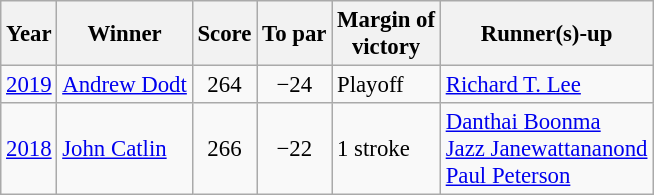<table class=wikitable style="font-size:95%">
<tr>
<th>Year</th>
<th>Winner</th>
<th>Score</th>
<th>To par</th>
<th>Margin of<br>victory</th>
<th>Runner(s)-up</th>
</tr>
<tr>
<td><a href='#'>2019</a></td>
<td> <a href='#'>Andrew Dodt</a></td>
<td align=center>264</td>
<td align=center>−24</td>
<td>Playoff</td>
<td> <a href='#'>Richard T. Lee</a></td>
</tr>
<tr>
<td><a href='#'>2018</a></td>
<td> <a href='#'>John Catlin</a></td>
<td align=center>266</td>
<td align=center>−22</td>
<td>1 stroke</td>
<td> <a href='#'>Danthai Boonma</a><br> <a href='#'>Jazz Janewattananond</a><br> <a href='#'>Paul Peterson</a></td>
</tr>
</table>
